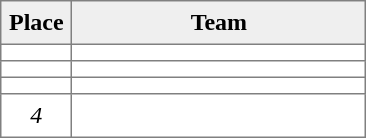<table style=border-collapse:collapse border=1 cellspacing=0 cellpadding=5>
<tr align=center bgcolor=#efefef>
<th width=35>Place</th>
<th width=185>Team</th>
</tr>
<tr align=center>
<td></td>
<td style="text-align:left;"></td>
</tr>
<tr align=center>
<td></td>
<td style="text-align:left;"></td>
</tr>
<tr align=center>
<td></td>
<td style="text-align:left;"></td>
</tr>
<tr align=center>
<td><em>4</em></td>
<td style="text-align:left;"></td>
</tr>
</table>
